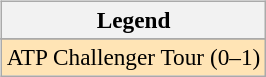<table>
<tr valign=top>
<td><br><table class=wikitable style=font-size:97%>
<tr>
<th>Legend</th>
</tr>
<tr bgcolor=e5d1cb>
</tr>
<tr bgcolor=moccasin>
<td>ATP Challenger Tour (0–1)</td>
</tr>
</table>
</td>
<td></td>
</tr>
</table>
